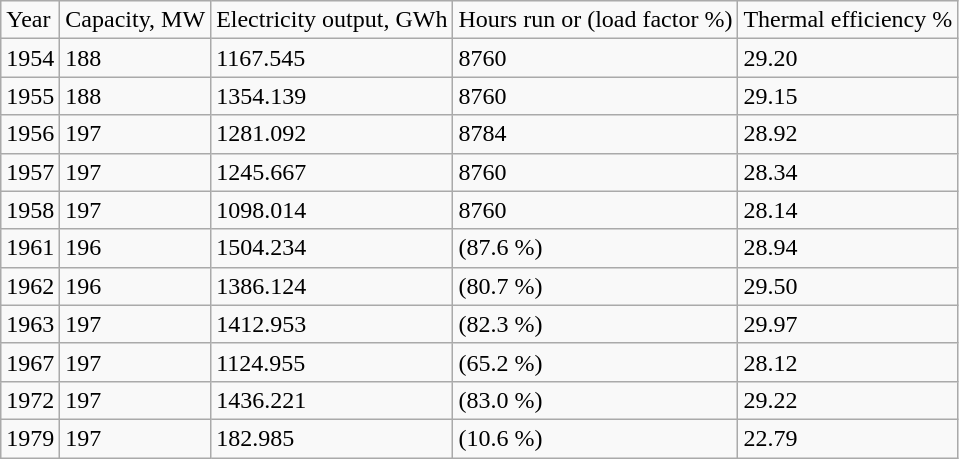<table class="wikitable">
<tr>
<td>Year</td>
<td>Capacity,  MW</td>
<td>Electricity  output, GWh</td>
<td>Hours  run or (load factor %)</td>
<td>Thermal  efficiency %</td>
</tr>
<tr>
<td>1954</td>
<td>188</td>
<td>1167.545</td>
<td>8760</td>
<td>29.20</td>
</tr>
<tr>
<td>1955</td>
<td>188</td>
<td>1354.139</td>
<td>8760</td>
<td>29.15</td>
</tr>
<tr>
<td>1956</td>
<td>197</td>
<td>1281.092</td>
<td>8784</td>
<td>28.92</td>
</tr>
<tr>
<td>1957</td>
<td>197</td>
<td>1245.667</td>
<td>8760</td>
<td>28.34</td>
</tr>
<tr>
<td>1958</td>
<td>197</td>
<td>1098.014</td>
<td>8760</td>
<td>28.14</td>
</tr>
<tr>
<td>1961</td>
<td>196</td>
<td>1504.234</td>
<td>(87.6  %)</td>
<td>28.94</td>
</tr>
<tr>
<td>1962</td>
<td>196</td>
<td>1386.124</td>
<td>(80.7  %)</td>
<td>29.50</td>
</tr>
<tr>
<td>1963</td>
<td>197</td>
<td>1412.953</td>
<td>(82.3  %)</td>
<td>29.97</td>
</tr>
<tr>
<td>1967</td>
<td>197</td>
<td>1124.955</td>
<td>(65.2 %)</td>
<td>28.12</td>
</tr>
<tr>
<td>1972</td>
<td>197</td>
<td>1436.221</td>
<td>(83.0  %)</td>
<td>29.22</td>
</tr>
<tr>
<td>1979</td>
<td>197</td>
<td>182.985</td>
<td>(10.6  %)</td>
<td>22.79</td>
</tr>
</table>
